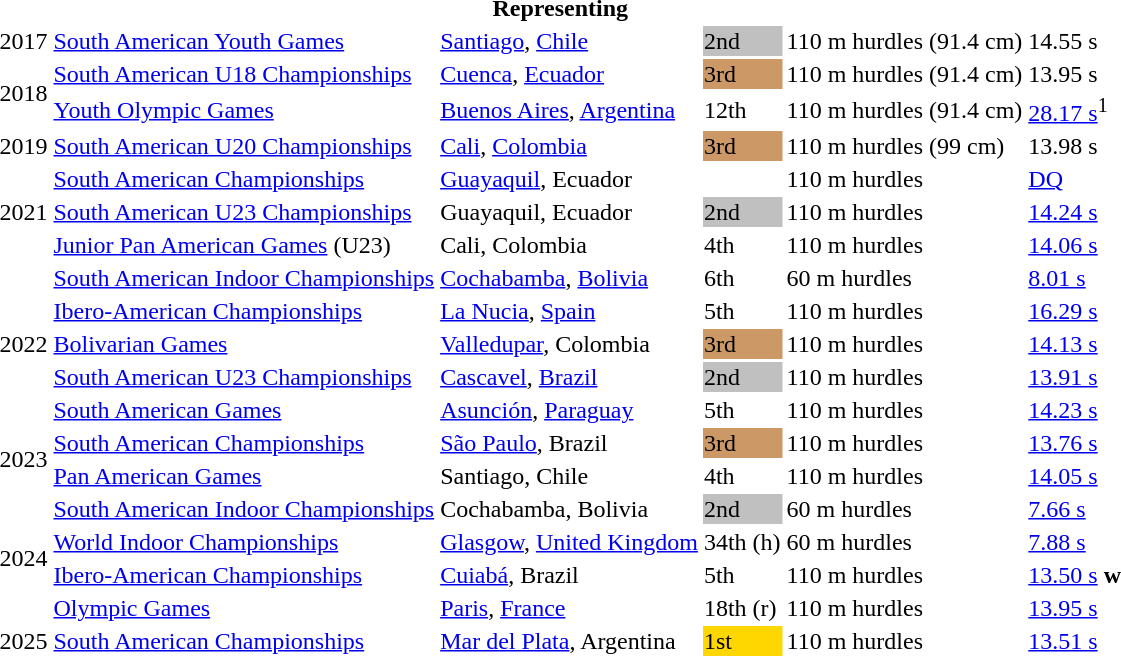<table>
<tr>
<th colspan="6">Representing </th>
</tr>
<tr>
<td>2017</td>
<td><a href='#'>South American Youth Games</a></td>
<td><a href='#'>Santiago</a>, <a href='#'>Chile</a></td>
<td bgcolor=silver>2nd</td>
<td>110 m hurdles (91.4 cm)</td>
<td>14.55 s</td>
</tr>
<tr>
<td rowspan=2>2018</td>
<td><a href='#'>South American U18 Championships</a></td>
<td><a href='#'>Cuenca</a>, <a href='#'>Ecuador</a></td>
<td bgcolor=cc9966>3rd</td>
<td>110 m hurdles (91.4 cm)</td>
<td>13.95 s</td>
</tr>
<tr>
<td><a href='#'>Youth Olympic Games</a></td>
<td><a href='#'>Buenos Aires</a>, <a href='#'>Argentina</a></td>
<td>12th</td>
<td>110 m hurdles (91.4 cm)</td>
<td><a href='#'>28.17 s</a><sup>1</sup></td>
</tr>
<tr>
<td>2019</td>
<td><a href='#'>South American U20 Championships</a></td>
<td><a href='#'>Cali</a>, <a href='#'>Colombia</a></td>
<td bgcolor=cc9966>3rd</td>
<td>110 m hurdles (99 cm)</td>
<td>13.98 s</td>
</tr>
<tr>
<td rowspan=3>2021</td>
<td><a href='#'>South American Championships</a></td>
<td><a href='#'>Guayaquil</a>, Ecuador</td>
<td></td>
<td>110 m hurdles</td>
<td><a href='#'>DQ</a></td>
</tr>
<tr>
<td><a href='#'>South American U23 Championships</a></td>
<td>Guayaquil, Ecuador</td>
<td bgcolor=silver>2nd</td>
<td>110 m hurdles</td>
<td><a href='#'>14.24 s</a></td>
</tr>
<tr>
<td><a href='#'>Junior Pan American Games</a> (U23)</td>
<td>Cali, Colombia</td>
<td>4th</td>
<td>110 m hurdles</td>
<td><a href='#'>14.06 s</a></td>
</tr>
<tr>
<td rowspan=5>2022</td>
<td><a href='#'>South American Indoor Championships</a></td>
<td><a href='#'>Cochabamba</a>, <a href='#'>Bolivia</a></td>
<td>6th</td>
<td>60 m hurdles</td>
<td><a href='#'>8.01 s</a></td>
</tr>
<tr>
<td><a href='#'>Ibero-American Championships</a></td>
<td><a href='#'>La Nucia</a>, <a href='#'>Spain</a></td>
<td>5th</td>
<td>110 m hurdles</td>
<td><a href='#'>16.29 s</a></td>
</tr>
<tr>
<td><a href='#'>Bolivarian Games</a></td>
<td><a href='#'>Valledupar</a>, Colombia</td>
<td bgcolor=cc9966>3rd</td>
<td>110 m hurdles</td>
<td><a href='#'>14.13 s</a></td>
</tr>
<tr>
<td><a href='#'>South American U23 Championships</a></td>
<td><a href='#'>Cascavel</a>, <a href='#'>Brazil</a></td>
<td bgcolor=silver>2nd</td>
<td>110 m hurdles</td>
<td><a href='#'>13.91 s</a></td>
</tr>
<tr>
<td><a href='#'>South American Games</a></td>
<td><a href='#'>Asunción</a>, <a href='#'>Paraguay</a></td>
<td>5th</td>
<td>110 m hurdles</td>
<td><a href='#'>14.23 s</a></td>
</tr>
<tr>
<td rowspan=2>2023</td>
<td><a href='#'>South American Championships</a></td>
<td><a href='#'>São Paulo</a>, Brazil</td>
<td bgcolor=cc9966>3rd</td>
<td>110 m hurdles</td>
<td><a href='#'>13.76 s</a></td>
</tr>
<tr>
<td><a href='#'>Pan American Games</a></td>
<td>Santiago, Chile</td>
<td>4th</td>
<td>110 m hurdles</td>
<td><a href='#'>14.05 s</a></td>
</tr>
<tr>
<td rowspan=4>2024</td>
<td><a href='#'>South American Indoor Championships</a></td>
<td>Cochabamba, Bolivia</td>
<td bgcolor=silver>2nd</td>
<td>60 m hurdles</td>
<td><a href='#'>7.66 s</a> <strong></strong></td>
</tr>
<tr>
<td><a href='#'>World Indoor Championships</a></td>
<td><a href='#'>Glasgow</a>, <a href='#'>United Kingdom</a></td>
<td>34th (h)</td>
<td>60 m hurdles</td>
<td><a href='#'>7.88 s</a></td>
</tr>
<tr>
<td><a href='#'>Ibero-American Championships</a></td>
<td><a href='#'>Cuiabá</a>, Brazil</td>
<td>5th</td>
<td>110 m hurdles</td>
<td><a href='#'>13.50 s</a> <strong>w</strong></td>
</tr>
<tr>
<td><a href='#'>Olympic Games</a></td>
<td><a href='#'>Paris</a>, <a href='#'>France</a></td>
<td>18th (r)</td>
<td>110 m hurdles</td>
<td><a href='#'>13.95 s</a></td>
</tr>
<tr>
<td>2025</td>
<td><a href='#'>South American Championships</a></td>
<td><a href='#'>Mar del Plata</a>, Argentina</td>
<td bgcolor=gold>1st</td>
<td>110 m hurdles</td>
<td><a href='#'>13.51 s</a></td>
</tr>
</table>
